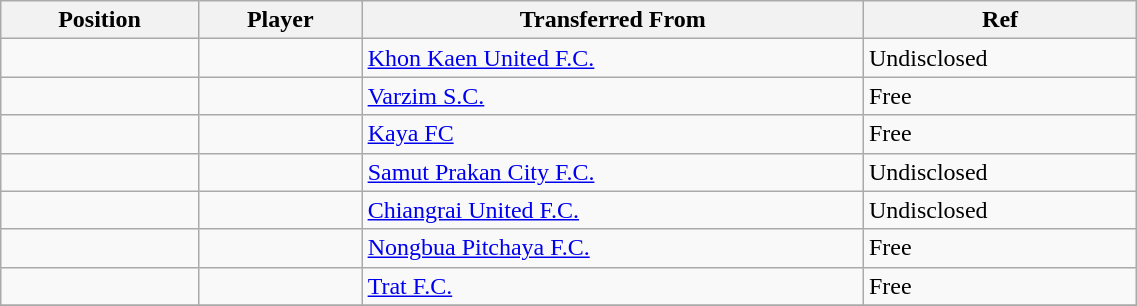<table class="wikitable sortable" style="width:60%; text-align:center; font-size:100%; text-align:left;">
<tr>
<th>Position</th>
<th>Player</th>
<th>Transferred From</th>
<th>Ref</th>
</tr>
<tr>
<td></td>
<td></td>
<td> <a href='#'>Khon Kaen United F.C.</a></td>
<td>Undisclosed</td>
</tr>
<tr>
<td></td>
<td></td>
<td> <a href='#'>Varzim S.C.</a></td>
<td>Free</td>
</tr>
<tr>
<td></td>
<td></td>
<td> <a href='#'>Kaya FC</a></td>
<td>Free</td>
</tr>
<tr>
<td></td>
<td></td>
<td> <a href='#'>Samut Prakan City F.C.</a></td>
<td>Undisclosed</td>
</tr>
<tr>
<td></td>
<td></td>
<td> <a href='#'>Chiangrai United F.C.</a></td>
<td>Undisclosed</td>
</tr>
<tr>
<td></td>
<td></td>
<td> <a href='#'>Nongbua Pitchaya F.C.</a></td>
<td>Free</td>
</tr>
<tr>
<td></td>
<td></td>
<td> <a href='#'>Trat F.C.</a></td>
<td>Free</td>
</tr>
<tr>
</tr>
</table>
